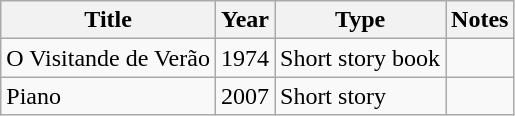<table class="wikitable">
<tr>
<th>Title</th>
<th>Year</th>
<th>Type</th>
<th>Notes</th>
</tr>
<tr>
<td>O Visitande de Verão</td>
<td>1974</td>
<td>Short story book</td>
<td></td>
</tr>
<tr>
<td>Piano</td>
<td>2007</td>
<td>Short story</td>
<td></td>
</tr>
</table>
